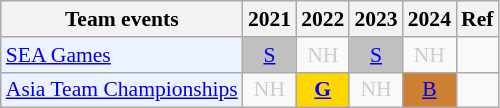<table style='font-size: 90%; text-align:center;' class='wikitable'>
<tr>
<th>Team events</th>
<th>2021</th>
<th>2022</th>
<th>2023</th>
<th>2024</th>
<th>Ref</th>
</tr>
<tr>
<td bgcolor="#ECF2FF"; align="left"><a href='#'>SEA Games</a></td>
<td bgcolor=silver><a href='#'>S</a></td>
<td style=color:#ccc>NH</td>
<td bgcolor=silver><a href='#'>S</a></td>
<td style=color:#ccc>NH</td>
<td></td>
</tr>
<tr>
<td bgcolor="#ECF2FF"; align="left"><a href='#'>Asia Team Championships</a></td>
<td style=color:#ccc>NH</td>
<td bgcolor=gold><a href='#'><strong>G</strong></a></td>
<td style=color:#ccc>NH</td>
<td bgcolor=CD7F32><a href='#'>B</a></td>
<td></td>
</tr>
</table>
